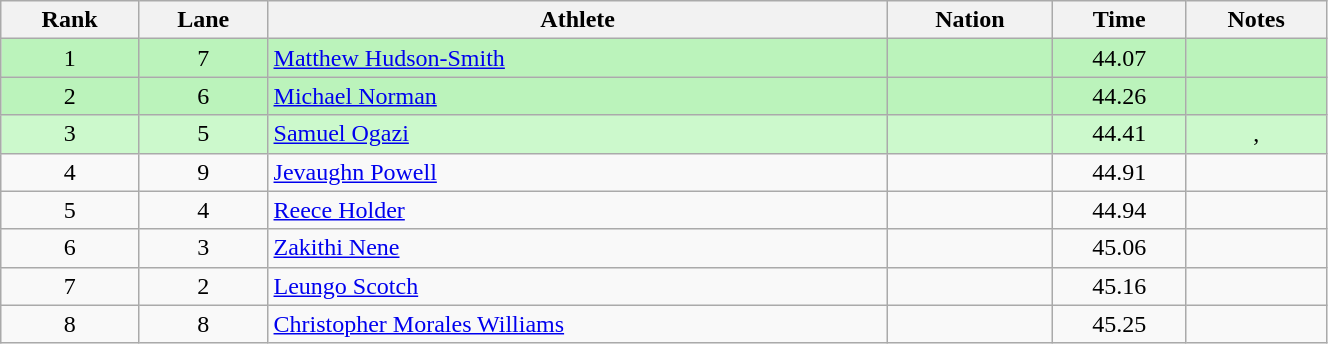<table class="wikitable sortable" style="text-align:center;width: 70%;">
<tr>
<th>Rank</th>
<th>Lane</th>
<th>Athlete</th>
<th>Nation</th>
<th>Time</th>
<th>Notes</th>
</tr>
<tr bgcolor=bbf3bb>
<td>1</td>
<td>7</td>
<td align=left><a href='#'>Matthew Hudson-Smith</a></td>
<td align=left></td>
<td>44.07</td>
<td></td>
</tr>
<tr bgcolor=bbf3bb>
<td>2</td>
<td>6</td>
<td align=left><a href='#'>Michael Norman</a></td>
<td align=left></td>
<td>44.26</td>
<td></td>
</tr>
<tr bgcolor=ccf9cc>
<td>3</td>
<td>5</td>
<td align=left><a href='#'>Samuel Ogazi</a></td>
<td align=left></td>
<td>44.41</td>
<td>, </td>
</tr>
<tr>
<td>4</td>
<td>9</td>
<td align=left><a href='#'>Jevaughn Powell</a></td>
<td align=left></td>
<td>44.91</td>
<td></td>
</tr>
<tr>
<td>5</td>
<td>4</td>
<td align=left><a href='#'>Reece Holder</a></td>
<td align=left></td>
<td>44.94</td>
<td></td>
</tr>
<tr>
<td>6</td>
<td>3</td>
<td align=left><a href='#'>Zakithi Nene</a></td>
<td align=left></td>
<td>45.06</td>
<td></td>
</tr>
<tr>
<td>7</td>
<td>2</td>
<td align=left><a href='#'>Leungo Scotch</a></td>
<td align=left></td>
<td>45.16</td>
<td></td>
</tr>
<tr>
<td>8</td>
<td>8</td>
<td align=left><a href='#'>Christopher Morales Williams</a></td>
<td align=left></td>
<td>45.25</td>
<td></td>
</tr>
</table>
